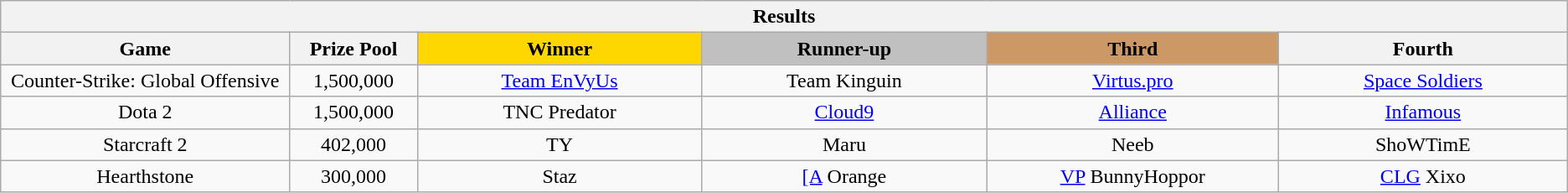<table class="wikitable" style="text-align: center;">
<tr>
<th colspan=6>Results</th>
</tr>
<tr>
<th width="250px">Game</th>
<th width="100px">Prize Pool</th>
<th style="text-align:center; background:gold;" width="250px">Winner</th>
<th style="text-align:center; background:silver;" width="250px">Runner-up</th>
<th style="text-align:center; background:#c96;" width="250px">Third</th>
<th width="250px">Fourth</th>
</tr>
<tr>
<td>Counter-Strike: Global Offensive</td>
<td>1,500,000</td>
<td> <a href='#'>Team EnVyUs</a></td>
<td> Team Kinguin</td>
<td> <a href='#'>Virtus.pro</a></td>
<td> <a href='#'>Space Soldiers</a></td>
</tr>
<tr>
<td>Dota 2</td>
<td>1,500,000</td>
<td> TNC Predator</td>
<td> <a href='#'>Cloud9</a></td>
<td> <a href='#'>Alliance</a></td>
<td> <a href='#'>Infamous</a></td>
</tr>
<tr>
<td>Starcraft 2</td>
<td>402,000</td>
<td> TY</td>
<td> Maru</td>
<td> Neeb</td>
<td> ShoWTimE</td>
</tr>
<tr>
<td>Hearthstone</td>
<td>300,000</td>
<td> Staz</td>
<td> <a href='#'>[A</a> Orange</td>
<td> <a href='#'>VP</a> BunnyHoppor</td>
<td> <a href='#'>CLG</a> Xixo</td>
</tr>
</table>
